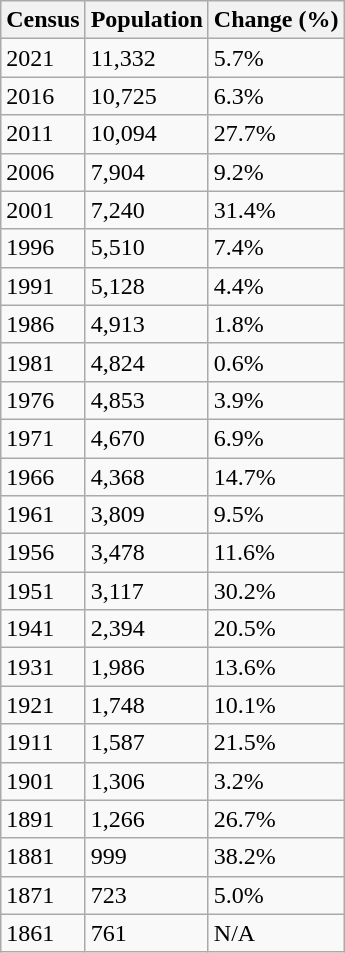<table class="wikitable">
<tr>
<th>Census</th>
<th>Population</th>
<th>Change (%)</th>
</tr>
<tr>
<td>2021</td>
<td>11,332</td>
<td> 5.7%</td>
</tr>
<tr>
<td>2016</td>
<td>10,725</td>
<td> 6.3%</td>
</tr>
<tr>
<td>2011</td>
<td>10,094</td>
<td> 27.7%</td>
</tr>
<tr>
<td>2006</td>
<td>7,904</td>
<td> 9.2%</td>
</tr>
<tr>
<td>2001</td>
<td>7,240</td>
<td> 31.4%</td>
</tr>
<tr>
<td>1996</td>
<td>5,510</td>
<td> 7.4%</td>
</tr>
<tr>
<td>1991</td>
<td>5,128</td>
<td> 4.4%</td>
</tr>
<tr>
<td>1986</td>
<td>4,913</td>
<td> 1.8%</td>
</tr>
<tr>
<td>1981</td>
<td>4,824</td>
<td> 0.6%</td>
</tr>
<tr>
<td>1976</td>
<td>4,853</td>
<td> 3.9%</td>
</tr>
<tr>
<td>1971</td>
<td>4,670</td>
<td> 6.9%</td>
</tr>
<tr>
<td>1966</td>
<td>4,368</td>
<td> 14.7%</td>
</tr>
<tr>
<td>1961</td>
<td>3,809</td>
<td> 9.5%</td>
</tr>
<tr>
<td>1956</td>
<td>3,478</td>
<td> 11.6%</td>
</tr>
<tr>
<td>1951</td>
<td>3,117</td>
<td> 30.2%</td>
</tr>
<tr>
<td>1941</td>
<td>2,394</td>
<td> 20.5%</td>
</tr>
<tr>
<td>1931</td>
<td>1,986</td>
<td> 13.6%</td>
</tr>
<tr>
<td>1921</td>
<td>1,748</td>
<td> 10.1%</td>
</tr>
<tr>
<td>1911</td>
<td>1,587</td>
<td> 21.5%</td>
</tr>
<tr>
<td>1901</td>
<td>1,306</td>
<td> 3.2%</td>
</tr>
<tr>
<td>1891</td>
<td>1,266</td>
<td> 26.7%</td>
</tr>
<tr>
<td>1881</td>
<td>999</td>
<td> 38.2%</td>
</tr>
<tr>
<td>1871</td>
<td>723</td>
<td> 5.0%</td>
</tr>
<tr>
<td>1861</td>
<td>761</td>
<td>N/A</td>
</tr>
</table>
